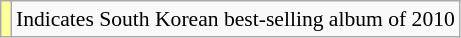<table class="wikitable" style="font-size:90%;">
<tr>
<td style="background-color:#FFFF99"></td>
<td>Indicates South Korean best-selling album of 2010</td>
</tr>
</table>
